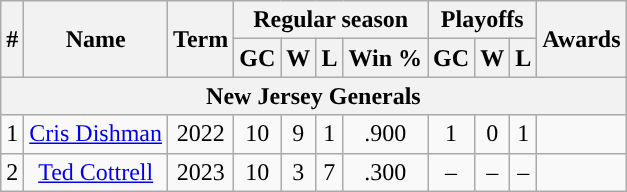<table class="wikitable" style="text-align:center">
<tr>
<th rowspan="2">#</th>
<th rowspan="2">Name</th>
<th rowspan="2">Term</th>
<th colspan="4">Regular season</th>
<th colspan="3">Playoffs</th>
<th rowspan="2">Awards</th>
</tr>
<tr>
<th>GC</th>
<th>W</th>
<th>L</th>
<th>Win %</th>
<th>GC</th>
<th>W</th>
<th>L</th>
</tr>
<tr>
<th colspan="11">New Jersey Generals</th>
</tr>
<tr>
<td>1</td>
<td><a href='#'>Cris Dishman</a></td>
<td>2022</td>
<td>10</td>
<td>9</td>
<td>1</td>
<td>.900</td>
<td>1</td>
<td>0</td>
<td>1</td>
<td></td>
</tr>
<tr>
<td>2</td>
<td><a href='#'>Ted Cottrell</a></td>
<td>2023</td>
<td>10</td>
<td>3</td>
<td>7</td>
<td>.300</td>
<td>–</td>
<td>–</td>
<td>–</td>
<td></td>
</tr>
</table>
